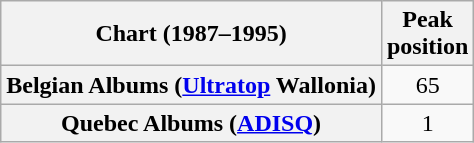<table class="wikitable sortable plainrowheaders" style="text-align:center">
<tr>
<th scope="col">Chart (1987–1995)</th>
<th scope="col">Peak<br>position</th>
</tr>
<tr>
<th scope="row">Belgian Albums (<a href='#'>Ultratop</a> Wallonia)</th>
<td>65</td>
</tr>
<tr>
<th scope="row">Quebec Albums (<a href='#'>ADISQ</a>)</th>
<td>1</td>
</tr>
</table>
